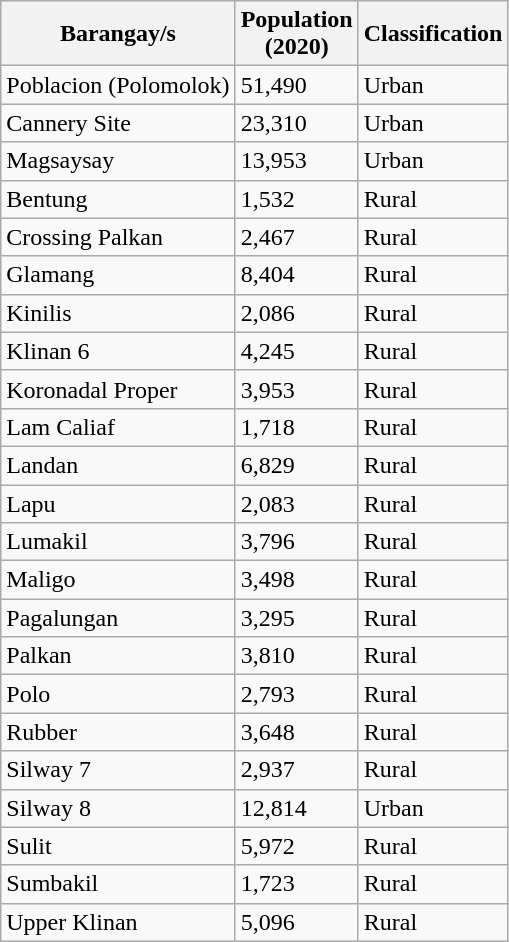<table class="wikitable sortable">
<tr>
<th>Barangay/s</th>
<th>Population<br>(2020)</th>
<th>Classification</th>
</tr>
<tr>
<td>Poblacion (Polomolok)</td>
<td>51,490</td>
<td>Urban</td>
</tr>
<tr>
<td>Cannery Site</td>
<td>23,310</td>
<td>Urban</td>
</tr>
<tr>
<td>Magsaysay</td>
<td>13,953</td>
<td>Urban</td>
</tr>
<tr>
<td>Bentung</td>
<td>1,532</td>
<td>Rural</td>
</tr>
<tr>
<td>Crossing Palkan</td>
<td>2,467</td>
<td>Rural</td>
</tr>
<tr>
<td>Glamang</td>
<td>8,404</td>
<td>Rural</td>
</tr>
<tr>
<td>Kinilis</td>
<td>2,086</td>
<td>Rural</td>
</tr>
<tr>
<td>Klinan 6</td>
<td>4,245</td>
<td>Rural</td>
</tr>
<tr>
<td>Koronadal Proper</td>
<td>3,953</td>
<td>Rural</td>
</tr>
<tr>
<td>Lam Caliaf</td>
<td>1,718</td>
<td>Rural</td>
</tr>
<tr>
<td>Landan</td>
<td>6,829</td>
<td>Rural</td>
</tr>
<tr>
<td>Lapu</td>
<td>2,083</td>
<td>Rural</td>
</tr>
<tr>
<td>Lumakil</td>
<td>3,796</td>
<td>Rural</td>
</tr>
<tr>
<td>Maligo</td>
<td>3,498</td>
<td>Rural</td>
</tr>
<tr>
<td>Pagalungan</td>
<td>3,295</td>
<td>Rural</td>
</tr>
<tr>
<td>Palkan</td>
<td>3,810</td>
<td>Rural</td>
</tr>
<tr>
<td>Polo</td>
<td>2,793</td>
<td>Rural</td>
</tr>
<tr>
<td>Rubber</td>
<td>3,648</td>
<td>Rural</td>
</tr>
<tr>
<td>Silway 7</td>
<td>2,937</td>
<td>Rural</td>
</tr>
<tr>
<td>Silway 8</td>
<td>12,814</td>
<td>Urban</td>
</tr>
<tr>
<td>Sulit</td>
<td>5,972</td>
<td>Rural</td>
</tr>
<tr>
<td>Sumbakil</td>
<td>1,723</td>
<td>Rural</td>
</tr>
<tr>
<td>Upper Klinan</td>
<td>5,096</td>
<td>Rural</td>
</tr>
</table>
